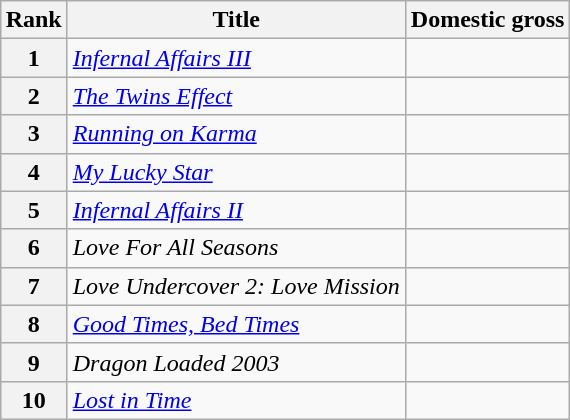<table class="wikitable sortable" style="margin:auto; margin:auto;">
<tr>
<th>Rank</th>
<th>Title</th>
<th>Domestic gross</th>
</tr>
<tr>
<th style="text-align:center;">1</th>
<td><em><a href='#'>Infernal Affairs III</a></em></td>
<td></td>
</tr>
<tr>
<th style="text-align:center;">2</th>
<td><em><a href='#'>The Twins Effect</a></em></td>
<td></td>
</tr>
<tr>
<th style="text-align:center;">3</th>
<td><em><a href='#'>Running on Karma</a></em></td>
<td></td>
</tr>
<tr>
<th style="text-align:center;">4</th>
<td><em><a href='#'>My Lucky Star</a></em></td>
<td></td>
</tr>
<tr>
<th style="text-align:center;">5</th>
<td><em><a href='#'>Infernal Affairs II</a></em></td>
<td></td>
</tr>
<tr>
<th style="text-align:center;">6</th>
<td><em>Love For All Seasons</em></td>
<td></td>
</tr>
<tr>
<th style="text-align:center;">7</th>
<td><em>Love Undercover 2: Love Mission</em></td>
<td></td>
</tr>
<tr>
<th style="text-align:center;">8</th>
<td><em><a href='#'>Good Times, Bed Times</a></em></td>
<td></td>
</tr>
<tr>
<th style="text-align:center;">9</th>
<td><em>Dragon Loaded 2003</em></td>
<td></td>
</tr>
<tr>
<th style="text-align:center;">10</th>
<td><em><a href='#'>Lost in Time</a></em></td>
<td></td>
</tr>
</table>
